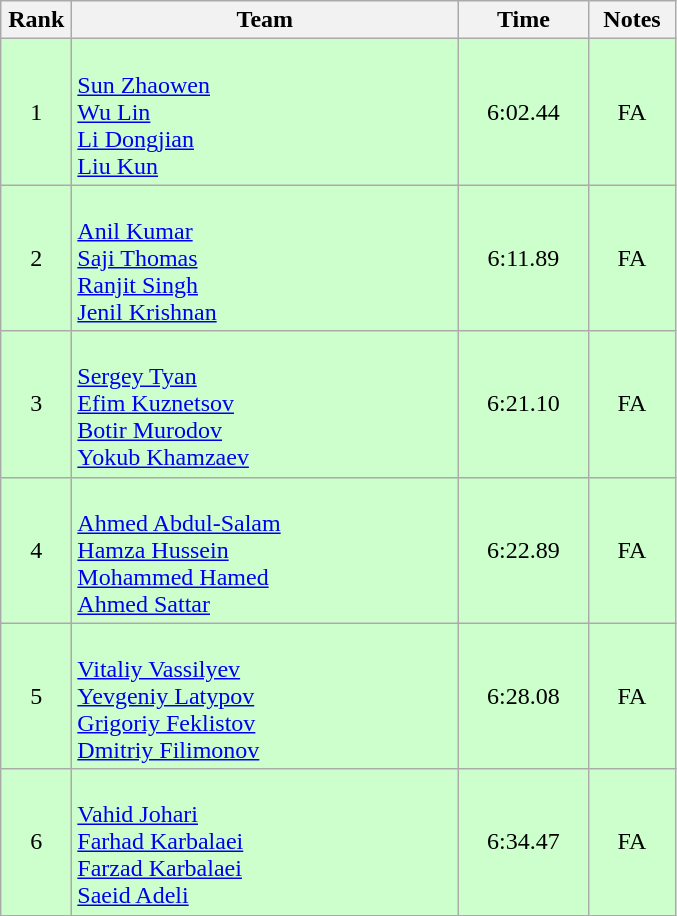<table class=wikitable style="text-align:center">
<tr>
<th width=40>Rank</th>
<th width=250>Team</th>
<th width=80>Time</th>
<th width=50>Notes</th>
</tr>
<tr bgcolor="ccffcc">
<td>1</td>
<td align=left><br><a href='#'>Sun Zhaowen</a><br><a href='#'>Wu Lin</a><br><a href='#'>Li Dongjian</a><br><a href='#'>Liu Kun</a></td>
<td>6:02.44</td>
<td>FA</td>
</tr>
<tr bgcolor="ccffcc">
<td>2</td>
<td align=left><br><a href='#'>Anil Kumar</a><br><a href='#'>Saji Thomas</a><br><a href='#'>Ranjit Singh</a><br><a href='#'>Jenil Krishnan</a></td>
<td>6:11.89</td>
<td>FA</td>
</tr>
<tr bgcolor="ccffcc">
<td>3</td>
<td align=left><br><a href='#'>Sergey Tyan</a><br><a href='#'>Efim Kuznetsov</a><br><a href='#'>Botir Murodov</a><br><a href='#'>Yokub Khamzaev</a></td>
<td>6:21.10</td>
<td>FA</td>
</tr>
<tr bgcolor="ccffcc">
<td>4</td>
<td align=left><br><a href='#'>Ahmed Abdul-Salam</a><br><a href='#'>Hamza Hussein</a><br><a href='#'>Mohammed Hamed</a><br><a href='#'>Ahmed Sattar</a></td>
<td>6:22.89</td>
<td>FA</td>
</tr>
<tr bgcolor="ccffcc">
<td>5</td>
<td align=left><br><a href='#'>Vitaliy Vassilyev</a><br><a href='#'>Yevgeniy Latypov</a><br><a href='#'>Grigoriy Feklistov</a><br><a href='#'>Dmitriy Filimonov</a></td>
<td>6:28.08</td>
<td>FA</td>
</tr>
<tr bgcolor="ccffcc">
<td>6</td>
<td align=left><br><a href='#'>Vahid Johari</a><br><a href='#'>Farhad Karbalaei</a><br><a href='#'>Farzad Karbalaei</a><br><a href='#'>Saeid Adeli</a></td>
<td>6:34.47</td>
<td>FA</td>
</tr>
</table>
